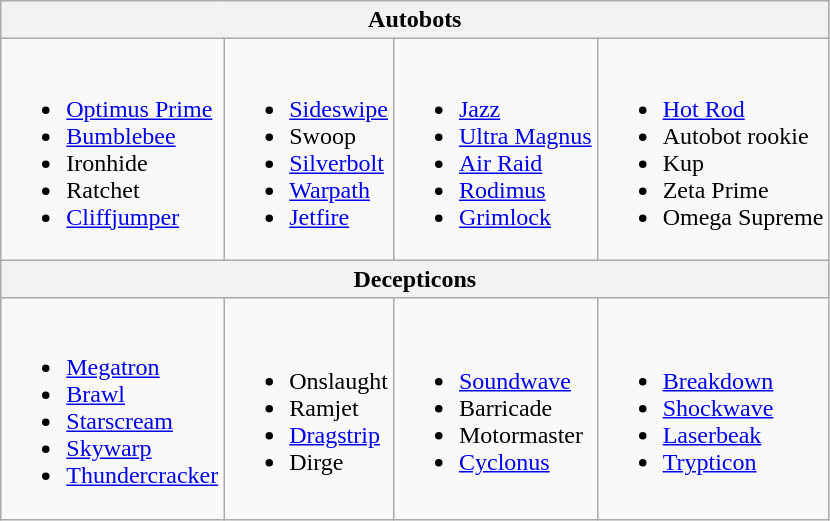<table class="wikitable">
<tr>
<th colspan="4">Autobots</th>
</tr>
<tr>
<td><br><ul><li><a href='#'>Optimus Prime</a></li><li><a href='#'>Bumblebee</a></li><li>Ironhide</li><li>Ratchet</li><li><a href='#'>Cliffjumper</a></li></ul></td>
<td><br><ul><li><a href='#'>Sideswipe</a></li><li>Swoop</li><li><a href='#'>Silverbolt</a></li><li><a href='#'>Warpath</a></li><li><a href='#'>Jetfire</a></li></ul></td>
<td><br><ul><li><a href='#'>Jazz</a></li><li><a href='#'>Ultra Magnus</a></li><li><a href='#'>Air Raid</a></li><li><a href='#'>Rodimus</a></li><li><a href='#'>Grimlock</a></li></ul></td>
<td><br><ul><li><a href='#'>Hot Rod</a></li><li>Autobot rookie</li><li>Kup</li><li>Zeta Prime</li><li>Omega Supreme</li></ul></td>
</tr>
<tr>
<th colspan="4">Decepticons</th>
</tr>
<tr>
<td><br><ul><li><a href='#'>Megatron</a></li><li><a href='#'>Brawl</a></li><li><a href='#'>Starscream</a></li><li><a href='#'>Skywarp</a></li><li><a href='#'>Thundercracker</a></li></ul></td>
<td><br><ul><li>Onslaught</li><li>Ramjet</li><li><a href='#'>Dragstrip</a></li><li>Dirge</li></ul></td>
<td><br><ul><li><a href='#'>Soundwave</a></li><li>Barricade</li><li>Motormaster</li><li><a href='#'>Cyclonus</a></li></ul></td>
<td><br><ul><li><a href='#'>Breakdown</a></li><li><a href='#'>Shockwave</a></li><li><a href='#'>Laserbeak</a></li><li><a href='#'>Trypticon</a></li></ul></td>
</tr>
</table>
